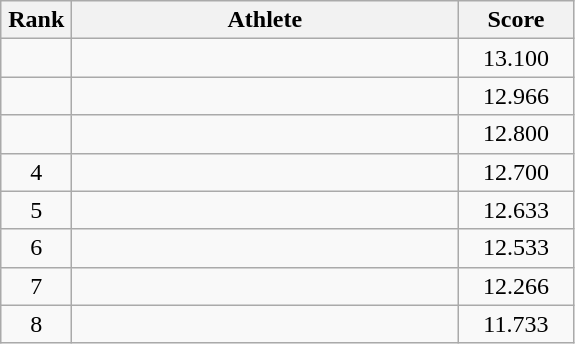<table class=wikitable style="text-align:center">
<tr>
<th width=40>Rank</th>
<th width=250>Athlete</th>
<th width=70>Score</th>
</tr>
<tr>
<td></td>
<td align=left></td>
<td>13.100</td>
</tr>
<tr>
<td></td>
<td align=left></td>
<td>12.966</td>
</tr>
<tr>
<td></td>
<td align=left></td>
<td>12.800</td>
</tr>
<tr>
<td>4</td>
<td align=left></td>
<td>12.700</td>
</tr>
<tr>
<td>5</td>
<td align=left></td>
<td>12.633</td>
</tr>
<tr>
<td>6</td>
<td align=left></td>
<td>12.533</td>
</tr>
<tr>
<td>7</td>
<td align=left></td>
<td>12.266</td>
</tr>
<tr>
<td>8</td>
<td align=left></td>
<td>11.733</td>
</tr>
</table>
